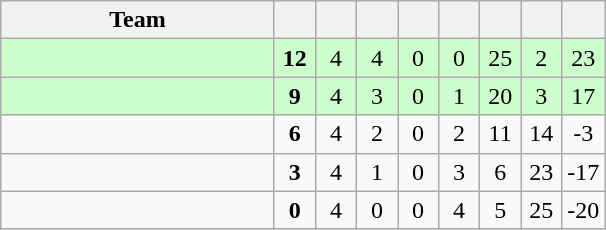<table class=wikitable style="text-align:center">
<tr>
<th width="175">Team</th>
<th width="20"></th>
<th width="20"></th>
<th width="20"></th>
<th width="20"></th>
<th width="20"></th>
<th width="20"></th>
<th width="20"></th>
<th width="20"></th>
</tr>
<tr bgcolor="#ccffcc">
<td style="text-align:left;"></td>
<td><strong>12</strong></td>
<td>4</td>
<td>4</td>
<td>0</td>
<td>0</td>
<td>25</td>
<td>2</td>
<td>23</td>
</tr>
<tr bgcolor="#ccffcc">
<td style="text-align:left;"></td>
<td><strong>9</strong></td>
<td>4</td>
<td>3</td>
<td>0</td>
<td>1</td>
<td>20</td>
<td>3</td>
<td>17</td>
</tr>
<tr>
<td style="text-align:left;"></td>
<td><strong>6</strong></td>
<td>4</td>
<td>2</td>
<td>0</td>
<td>2</td>
<td>11</td>
<td>14</td>
<td>-3</td>
</tr>
<tr>
<td style="text-align:left;"></td>
<td><strong>3</strong></td>
<td>4</td>
<td>1</td>
<td>0</td>
<td>3</td>
<td>6</td>
<td>23</td>
<td>-17</td>
</tr>
<tr>
<td style="text-align:left;"></td>
<td><strong>0</strong></td>
<td>4</td>
<td>0</td>
<td>0</td>
<td>4</td>
<td>5</td>
<td>25</td>
<td>-20</td>
</tr>
</table>
